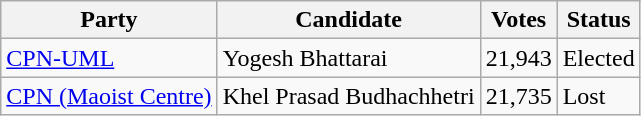<table class="wikitable">
<tr>
<th>Party</th>
<th>Candidate</th>
<th>Votes</th>
<th>Status</th>
</tr>
<tr>
<td><a href='#'>CPN-UML</a></td>
<td>Yogesh Bhattarai</td>
<td>21,943</td>
<td>Elected</td>
</tr>
<tr>
<td><a href='#'>CPN (Maoist Centre)</a></td>
<td>Khel Prasad Budhachhetri</td>
<td>21,735</td>
<td>Lost</td>
</tr>
</table>
